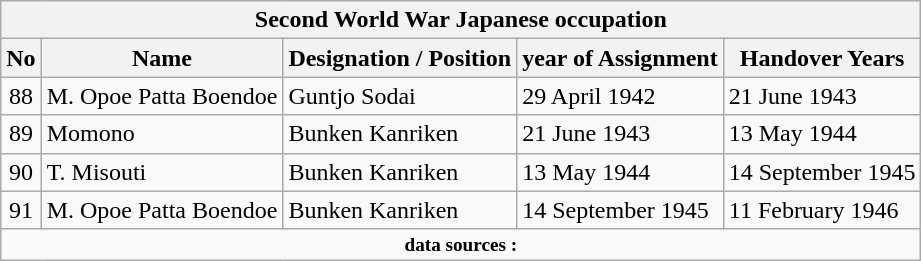<table class="wikitable">
<tr>
<th colspan="5">Second World War Japanese occupation</th>
</tr>
<tr>
<th>No</th>
<th>Name</th>
<th>Designation / Position</th>
<th>year of Assignment</th>
<th>Handover Years</th>
</tr>
<tr>
<td style="text-align:center;">88</td>
<td>M. Opoe Patta Boendoe</td>
<td>Guntjo Sodai</td>
<td>29 April 1942</td>
<td>21 June 1943</td>
</tr>
<tr>
<td style="text-align:center;">89</td>
<td>Momono</td>
<td>Bunken Kanriken</td>
<td>21 June 1943</td>
<td>13 May 1944</td>
</tr>
<tr>
<td style="text-align:center;">90</td>
<td>T. Misouti</td>
<td>Bunken Kanriken</td>
<td>13 May 1944</td>
<td>14 September 1945</td>
</tr>
<tr>
<td style="text-align:center;">91</td>
<td>M. Opoe Patta Boendoe</td>
<td>Bunken Kanriken</td>
<td>14 September 1945</td>
<td>11 February 1946</td>
</tr>
<tr>
<td colspan="5" style="text-align:center;font-size:80%;"><strong>data sources :</strong> </td>
</tr>
</table>
